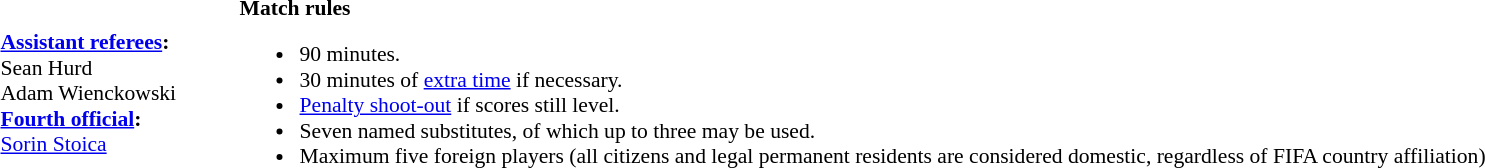<table width=100% style="font-size:90%">
<tr>
<td><br><strong><a href='#'>Assistant referees</a>:</strong>
<br>Sean Hurd
<br>Adam Wienckowski
<br><strong><a href='#'>Fourth official</a>:</strong>
<br><a href='#'>Sorin Stoica</a></td>
<td><br><strong>Match rules</strong><ul><li>90 minutes.</li><li>30 minutes of <a href='#'>extra time</a> if necessary.</li><li><a href='#'>Penalty shoot-out</a> if scores still level.</li><li>Seven named substitutes, of which up to three may be used.</li><li>Maximum five foreign players (all citizens and legal permanent residents are considered domestic, regardless of FIFA country affiliation)</li></ul></td>
</tr>
</table>
